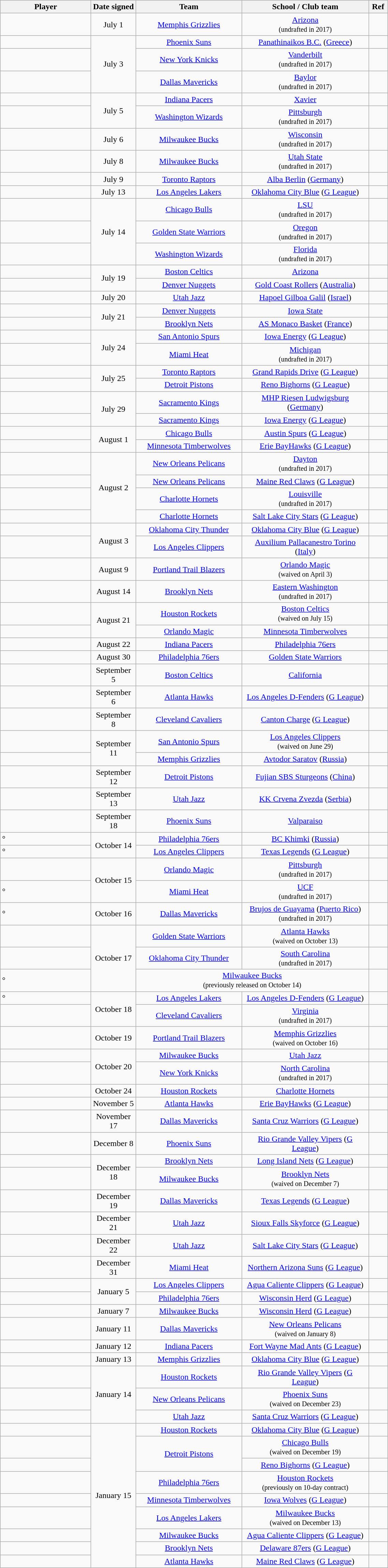<table class="wikitable sortable" style="text-align:left">
<tr>
<th style="width:170px">Player</th>
<th style="width:80px">Date signed</th>
<th style="width:200px">Team</th>
<th style="width:240px">School / Club team</th>
<th class="unsortable" style="width:30px">Ref</th>
</tr>
<tr>
<td align="left"></td>
<td align="center">July 1</td>
<td align="center"><a href='#'>Memphis Grizzlies</a></td>
<td align="center"><a href='#'>Arizona</a><br><small>(undrafted in 2017)</small></td>
<td align="center"></td>
</tr>
<tr>
<td align="left"></td>
<td rowspan=3 align="center">July 3</td>
<td align="center"><a href='#'>Phoenix Suns</a></td>
<td align="center"><a href='#'>Panathinaikos B.C.</a> (<a href='#'>Greece</a>)</td>
<td align="center"></td>
</tr>
<tr>
<td align="left"></td>
<td align="center"><a href='#'>New York Knicks</a></td>
<td align="center"><a href='#'>Vanderbilt</a><br><small>(undrafted in 2017)</small></td>
<td align=center></td>
</tr>
<tr>
<td align="left"></td>
<td align="center"><a href='#'>Dallas Mavericks</a></td>
<td align="center"><a href='#'>Baylor</a><br><small>(undrafted in 2017)</small></td>
<td align=center></td>
</tr>
<tr>
<td align="left"></td>
<td rowspan=2 align="center">July 5</td>
<td align="center"><a href='#'>Indiana Pacers</a></td>
<td align="center"><a href='#'>Xavier</a></td>
<td align=center></td>
</tr>
<tr>
<td align="left"></td>
<td align="center"><a href='#'>Washington Wizards</a></td>
<td align="center"><a href='#'>Pittsburgh</a><br><small>(undrafted in 2017)</small></td>
<td align="center"></td>
</tr>
<tr>
<td align="left"></td>
<td align="center">July 6</td>
<td align="center"><a href='#'>Milwaukee Bucks</a></td>
<td align="center"><a href='#'>Wisconsin</a><br><small>(undrafted in 2017)</small></td>
<td align="center"></td>
</tr>
<tr>
<td align="left"></td>
<td align="center">July 8</td>
<td align="center"><a href='#'>Milwaukee Bucks</a></td>
<td align="center"><a href='#'>Utah State</a><br><small>(undrafted in 2017)</small></td>
<td align="center"></td>
</tr>
<tr>
<td align="left"></td>
<td align="center">July 9</td>
<td align="center"><a href='#'>Toronto Raptors</a></td>
<td align="center"><a href='#'>Alba Berlin</a> (<a href='#'>Germany</a>)</td>
<td align="center"></td>
</tr>
<tr>
<td align="left"></td>
<td align="center">July 13</td>
<td align="center"><a href='#'>Los Angeles Lakers</a></td>
<td align="center"><a href='#'>Oklahoma City Blue</a> (<a href='#'>G League</a>)</td>
<td align="center"></td>
</tr>
<tr>
<td align="left"></td>
<td rowspan=3 align="center">July 14</td>
<td align="center"><a href='#'>Chicago Bulls</a></td>
<td align="center"><a href='#'>LSU</a><br><small>(undrafted in 2017)</small></td>
<td align="center"></td>
</tr>
<tr>
<td align="left"></td>
<td align="center"><a href='#'>Golden State Warriors</a></td>
<td align="center"><a href='#'>Oregon</a><br><small>(undrafted in 2017)</small></td>
<td align="center"></td>
</tr>
<tr>
<td align="left"></td>
<td align="center"><a href='#'>Washington Wizards</a></td>
<td align="center"><a href='#'>Florida</a><br><small>(undrafted in 2017)</small></td>
<td align="center"></td>
</tr>
<tr>
<td align="left"></td>
<td rowspan=2 align="center">July 19</td>
<td align="center"><a href='#'>Boston Celtics</a></td>
<td align="center"><a href='#'>Arizona</a></td>
<td align="center"></td>
</tr>
<tr>
<td align="left"></td>
<td align="center"><a href='#'>Denver Nuggets</a></td>
<td align="center"><a href='#'>Gold Coast Rollers</a> (<a href='#'>Australia</a>)</td>
<td align="center"></td>
</tr>
<tr>
<td align="left"></td>
<td align="center">July 20</td>
<td align="center"><a href='#'>Utah Jazz</a></td>
<td align="center"><a href='#'>Hapoel Gilboa Galil</a> (<a href='#'>Israel</a>)</td>
<td align="center"></td>
</tr>
<tr>
<td align="left"></td>
<td rowspan=2 align="center">July 21</td>
<td align="center"><a href='#'>Denver Nuggets</a></td>
<td align="center"><a href='#'>Iowa State</a></td>
<td align="center"></td>
</tr>
<tr>
<td align="left"></td>
<td align="center"><a href='#'>Brooklyn Nets</a></td>
<td align="center"><a href='#'>AS Monaco Basket</a> (<a href='#'>France</a>)</td>
<td align="center"></td>
</tr>
<tr>
<td align="left"></td>
<td rowspan=2 align="center">July 24</td>
<td align="center"><a href='#'>San Antonio Spurs</a></td>
<td align="center"><a href='#'>Iowa Energy</a> (<a href='#'>G League</a>)</td>
<td align="center"></td>
</tr>
<tr>
<td align="left"></td>
<td align="center"><a href='#'>Miami Heat</a></td>
<td align="center"><a href='#'>Michigan</a><br><small>(undrafted in 2017)</small></td>
<td align="center"></td>
</tr>
<tr>
<td align="left"></td>
<td rowspan=2 align="center">July 25</td>
<td align="center"><a href='#'>Toronto Raptors</a></td>
<td align="center"><a href='#'>Grand Rapids Drive</a> (<a href='#'>G League</a>)</td>
<td align="center"></td>
</tr>
<tr>
<td align="left"></td>
<td align="center"><a href='#'>Detroit Pistons</a></td>
<td align="center"><a href='#'>Reno Bighorns</a> (<a href='#'>G League</a>)</td>
<td align="center"></td>
</tr>
<tr>
<td align="left"></td>
<td rowspan=2 align="center">July 29</td>
<td align="center"><a href='#'>Sacramento Kings</a></td>
<td align="center"><a href='#'>MHP Riesen Ludwigsburg</a> (<a href='#'>Germany</a>)</td>
<td align="center"></td>
</tr>
<tr>
<td align="left"></td>
<td align="center"><a href='#'>Sacramento Kings</a></td>
<td align="center"><a href='#'>Iowa Energy</a> (<a href='#'>G League</a>)</td>
<td align="center"></td>
</tr>
<tr>
<td align="left"></td>
<td rowspan=2 align="center">August 1</td>
<td align="center"><a href='#'>Chicago Bulls</a></td>
<td align="center"><a href='#'>Austin Spurs</a> (<a href='#'>G League</a>)</td>
<td align="center"></td>
</tr>
<tr>
<td align="left"></td>
<td align="center"><a href='#'>Minnesota Timberwolves</a></td>
<td align="center"><a href='#'>Erie BayHawks</a> (<a href='#'>G League</a>)</td>
<td align="center"></td>
</tr>
<tr>
<td align="left"></td>
<td rowspan=4 align="center">August 2</td>
<td align="center"><a href='#'>New Orleans Pelicans</a></td>
<td align="center"><a href='#'>Dayton</a><br><small>(undrafted in 2017)</small></td>
<td align="center"></td>
</tr>
<tr>
<td align="left"></td>
<td align="center"><a href='#'>New Orleans Pelicans</a></td>
<td align="center"><a href='#'>Maine Red Claws</a> (<a href='#'>G League</a>)</td>
<td align="center"></td>
</tr>
<tr>
<td align="left"></td>
<td align="center"><a href='#'>Charlotte Hornets</a></td>
<td align="center"><a href='#'>Louisville</a><br><small>(undrafted in 2017)</small></td>
<td align="center"></td>
</tr>
<tr>
<td align="left"></td>
<td align="center"><a href='#'>Charlotte Hornets</a></td>
<td align="center"><a href='#'>Salt Lake City Stars</a> (<a href='#'>G League</a>)</td>
<td align="center"></td>
</tr>
<tr>
<td align="left"></td>
<td rowspan=2 align="center">August 3</td>
<td align="center"><a href='#'>Oklahoma City Thunder</a></td>
<td align="center"><a href='#'>Oklahoma City Blue</a> (<a href='#'>G League</a>)</td>
<td align="center"></td>
</tr>
<tr>
<td align="left"></td>
<td align="center"><a href='#'>Los Angeles Clippers</a></td>
<td align="center"><a href='#'>Auxilium Pallacanestro Torino</a> (<a href='#'>Italy</a>)</td>
<td align="center"></td>
</tr>
<tr>
<td align="left"></td>
<td align="center">August 9</td>
<td align="center"><a href='#'>Portland Trail Blazers</a></td>
<td align="center"><a href='#'>Orlando Magic</a><br><small>(waived on April 3)</small></td>
<td align="center"></td>
</tr>
<tr>
<td align="left"></td>
<td align="center">August 14</td>
<td align="center"><a href='#'>Brooklyn Nets</a></td>
<td align="center"><a href='#'>Eastern Washington</a><br><small>(undrafted in 2017)</small></td>
<td align="center"></td>
</tr>
<tr>
<td align="left"></td>
<td rowspan=2 align="center">August 21</td>
<td align="center"><a href='#'>Houston Rockets</a></td>
<td align="center"><a href='#'>Boston Celtics</a><br><small>(waived on July 15)</small></td>
<td align="center"></td>
</tr>
<tr>
<td align="left"></td>
<td align="center"><a href='#'>Orlando Magic</a></td>
<td align="center"><a href='#'>Minnesota Timberwolves</a></td>
<td align="center"></td>
</tr>
<tr>
<td align="left"></td>
<td align="center">August 22</td>
<td align="center"><a href='#'>Indiana Pacers</a></td>
<td align="center"><a href='#'>Philadelphia 76ers</a></td>
<td align="center"></td>
</tr>
<tr>
<td align="left"></td>
<td align="center">August 30</td>
<td align="center"><a href='#'>Philadelphia 76ers</a></td>
<td align="center"><a href='#'>Golden State Warriors</a></td>
<td align="center"></td>
</tr>
<tr>
<td align="left"></td>
<td align="center">September 5</td>
<td align="center"><a href='#'>Boston Celtics</a></td>
<td align="center"><a href='#'>California</a></td>
<td align="center"></td>
</tr>
<tr>
<td align="left"></td>
<td align="center">September 6</td>
<td align="center"><a href='#'>Atlanta Hawks</a></td>
<td align="center"><a href='#'>Los Angeles D-Fenders</a> (<a href='#'>G League</a>)</td>
<td align="center"></td>
</tr>
<tr>
<td align="left"></td>
<td align="center">September 8</td>
<td align="center"><a href='#'>Cleveland Cavaliers</a></td>
<td align="center"><a href='#'>Canton Charge</a> (<a href='#'>G League</a>)</td>
<td align="center"></td>
</tr>
<tr>
<td align="left"></td>
<td rowspan=2 align="center">September 11</td>
<td align="center"><a href='#'>San Antonio Spurs</a></td>
<td align="center"><a href='#'>Los Angeles Clippers</a><br><small>(waived on June 29)</small></td>
<td align="center"></td>
</tr>
<tr>
<td align="left"></td>
<td align="center"><a href='#'>Memphis Grizzlies</a></td>
<td align="center"><a href='#'>Avtodor Saratov</a> (<a href='#'>Russia</a>)</td>
<td align="center"></td>
</tr>
<tr>
<td align="left"></td>
<td align="center">September 12</td>
<td align="center"><a href='#'>Detroit Pistons</a></td>
<td align="center"><a href='#'>Fujian SBS Sturgeons</a> (<a href='#'>China</a>)</td>
<td align="center"></td>
</tr>
<tr>
<td align="left"></td>
<td align="center">September 13</td>
<td align="center"><a href='#'>Utah Jazz</a></td>
<td align="center"><a href='#'>KK Crvena Zvezda</a> (<a href='#'>Serbia</a>)</td>
<td align="center"></td>
</tr>
<tr>
<td align="left"></td>
<td align="center">September 18</td>
<td align="center"><a href='#'>Phoenix Suns</a></td>
<td align="center"><a href='#'>Valparaiso</a></td>
<td align="center"></td>
</tr>
<tr>
<td align="left">°</td>
<td rowspan=2 align="center">October 14</td>
<td align="center"><a href='#'>Philadelphia 76ers</a></td>
<td align="center"><a href='#'>BC Khimki</a> (<a href='#'>Russia</a>)</td>
<td align="center"></td>
</tr>
<tr>
<td align="left">°</td>
<td align="center"><a href='#'>Los Angeles Clippers</a></td>
<td align="center"><a href='#'>Texas Legends</a> (<a href='#'>G League</a>)</td>
<td align="center"></td>
</tr>
<tr>
<td align="left"></td>
<td rowspan=2 align="center">October 15</td>
<td align="center"><a href='#'>Orlando Magic</a></td>
<td align="center"><a href='#'>Pittsburgh</a><br><small>(undrafted in 2017)</small></td>
<td align="center"></td>
</tr>
<tr>
<td align="left">°</td>
<td align="center"><a href='#'>Miami Heat</a></td>
<td align="center"><a href='#'>UCF</a><br><small>(undrafted in 2017)</small></td>
<td align="center"></td>
</tr>
<tr>
<td align="left">°</td>
<td align="center">October 16</td>
<td align="center"><a href='#'>Dallas Mavericks</a></td>
<td align="center"><a href='#'>Brujos de Guayama</a> (<a href='#'>Puerto Rico</a>)<br><small>(undrafted in 2017)</small></td>
<td align="center"></td>
</tr>
<tr>
<td align="left"></td>
<td rowspan=3 align="center">October 17</td>
<td align="center"><a href='#'>Golden State Warriors</a></td>
<td align="center"><a href='#'>Atlanta Hawks</a><br><small>(waived on October 13)</small></td>
<td align="center"></td>
</tr>
<tr>
<td align="left"></td>
<td align="center"><a href='#'>Oklahoma City Thunder</a></td>
<td align="center"><a href='#'>South Carolina</a><br><small>(undrafted in 2017)</small></td>
<td align="center"></td>
</tr>
<tr>
<td align="left">°</td>
<td colspan="2" align="center"><a href='#'>Milwaukee Bucks</a><br><small>(previously released on October 14)</small></td>
<td align="center"></td>
</tr>
<tr>
<td align="left">°</td>
<td rowspan ="2" align="center">October 18</td>
<td align="center"><a href='#'>Los Angeles Lakers</a></td>
<td align="center"><a href='#'>Los Angeles D-Fenders</a> (<a href='#'>G League</a>)</td>
<td align="center"></td>
</tr>
<tr>
<td align="left"></td>
<td align="center"><a href='#'>Cleveland Cavaliers</a></td>
<td align="center"><a href='#'>Virginia</a><br><small>(undrafted in 2017)</small></td>
<td align="center"></td>
</tr>
<tr>
<td align="left"></td>
<td align="center">October 19</td>
<td align="center"><a href='#'>Portland Trail Blazers</a></td>
<td align="center"><a href='#'>Memphis Grizzlies</a><br><small>(waived on October 16)</small></td>
<td align="center"></td>
</tr>
<tr>
<td align="left"></td>
<td rowspan ="2" align="center">October 20</td>
<td align="center"><a href='#'>Milwaukee Bucks</a></td>
<td align="center"><a href='#'>Utah Jazz</a></td>
<td align="center"></td>
</tr>
<tr>
<td align="left"></td>
<td align="center"><a href='#'>New York Knicks</a></td>
<td align="center"><a href='#'>North Carolina</a><br><small>(undrafted in 2017)</small></td>
<td align="center"></td>
</tr>
<tr>
<td align="left"></td>
<td align="center">October 24</td>
<td align="center"><a href='#'>Houston Rockets</a></td>
<td align="center"><a href='#'>Charlotte Hornets</a></td>
<td align="center"></td>
</tr>
<tr>
<td align="left"></td>
<td align="center">November 5</td>
<td align="center"><a href='#'>Atlanta Hawks</a></td>
<td align="center"><a href='#'>Erie BayHawks</a> (<a href='#'>G League</a>)</td>
<td align="center"></td>
</tr>
<tr>
<td align="left"></td>
<td align="center">November 17</td>
<td align="center"><a href='#'>Dallas Mavericks</a></td>
<td align="center"><a href='#'>Santa Cruz Warriors</a> (<a href='#'>G League</a>)</td>
<td align="center"></td>
</tr>
<tr>
<td align="left"></td>
<td align="center">December 8</td>
<td align="center"><a href='#'>Phoenix Suns</a></td>
<td align="center"><a href='#'>Rio Grande Valley Vipers</a> (<a href='#'>G League</a>)</td>
<td align="center"></td>
</tr>
<tr>
<td align="left"></td>
<td rowspan=2 align="center">December 18</td>
<td align="center"><a href='#'>Brooklyn Nets</a></td>
<td align="center"><a href='#'>Long Island Nets</a> (<a href='#'>G League</a>)</td>
<td align="center"></td>
</tr>
<tr>
<td align="left"></td>
<td align="center"><a href='#'>Milwaukee Bucks</a></td>
<td align="center"><a href='#'>Brooklyn Nets</a><br><small>(waived on December 7)</small></td>
<td align="center"></td>
</tr>
<tr>
<td align="left"></td>
<td align="center">December 19</td>
<td align="center"><a href='#'>Dallas Mavericks</a></td>
<td align="center"><a href='#'>Texas Legends</a> (<a href='#'>G League</a>)</td>
<td align="center"></td>
</tr>
<tr>
<td align="left"></td>
<td align="center">December 21</td>
<td align="center"><a href='#'>Utah Jazz</a></td>
<td align="center"><a href='#'>Sioux Falls Skyforce</a> (<a href='#'>G League</a>)</td>
<td align="center"></td>
</tr>
<tr>
<td align="left"></td>
<td align="center">December 22</td>
<td align="center"><a href='#'>Utah Jazz</a></td>
<td align="center"><a href='#'>Salt Lake City Stars</a> (<a href='#'>G League</a>)</td>
<td align="center"></td>
</tr>
<tr>
<td align="left"></td>
<td align="center">December 31</td>
<td align="center"><a href='#'>Miami Heat</a></td>
<td align="center"><a href='#'>Northern Arizona Suns</a> (<a href='#'>G League</a>)</td>
<td align="center"></td>
</tr>
<tr>
<td align="left"></td>
<td rowspan=2 align="center">January 5</td>
<td align="center"><a href='#'>Los Angeles Clippers</a></td>
<td align="center"><a href='#'>Agua Caliente Clippers</a> (<a href='#'>G League</a>)</td>
<td align="center"></td>
</tr>
<tr>
<td align="left"></td>
<td align="center"><a href='#'>Philadelphia 76ers</a></td>
<td align="center"><a href='#'>Wisconsin Herd</a> (<a href='#'>G League</a>)</td>
<td align="center"></td>
</tr>
<tr>
<td align="left"></td>
<td align="center">January 7</td>
<td align="center"><a href='#'>Milwaukee Bucks</a></td>
<td align="center"><a href='#'>Wisconsin Herd</a> (<a href='#'>G League</a>)</td>
<td align="center"></td>
</tr>
<tr>
<td align="left"></td>
<td align="center">January 11</td>
<td align="center"><a href='#'>Dallas Mavericks</a></td>
<td align="center"><a href='#'>New Orleans Pelicans</a><br><small>(waived on January 8)</small></td>
<td align="center"></td>
</tr>
<tr>
<td align="left"></td>
<td align="center">January 12</td>
<td align="center"><a href='#'>Indiana Pacers</a></td>
<td align="center"><a href='#'>Fort Wayne Mad Ants</a> (<a href='#'>G League</a>)</td>
<td align="center"></td>
</tr>
<tr>
<td align="left"></td>
<td align="center">January 13</td>
<td align="center"><a href='#'>Memphis Grizzlies</a></td>
<td align="center"><a href='#'>Oklahoma City Blue</a> (<a href='#'>G League</a>)</td>
<td align="center"></td>
</tr>
<tr>
<td align="left"></td>
<td rowspan=3 align="center">January 14</td>
<td align="center"><a href='#'>Houston Rockets</a></td>
<td align="center"><a href='#'>Rio Grande Valley Vipers</a> (<a href='#'>G League</a>)</td>
<td align="center"></td>
</tr>
<tr>
<td align="left"></td>
<td align="center"><a href='#'>New Orleans Pelicans</a></td>
<td align="center"><a href='#'>Phoenix Suns</a><br><small>(waived on December 23)</small></td>
<td align="center"></td>
</tr>
<tr>
<td align="left"></td>
<td align="center"><a href='#'>Utah Jazz</a></td>
<td align="center"><a href='#'>Santa Cruz Warriors</a> (<a href='#'>G League</a>)</td>
<td align="center"></td>
</tr>
<tr>
<td align="left"></td>
<td rowspan=9 align="center">January 15</td>
<td align="center"><a href='#'>Houston Rockets</a></td>
<td align="center"><a href='#'>Oklahoma City Blue</a> (<a href='#'>G League</a>)</td>
<td align="center"></td>
</tr>
<tr>
<td align="left"></td>
<td rowspan=2 align="center"><a href='#'>Detroit Pistons</a></td>
<td align="center"><a href='#'>Chicago Bulls</a><br><small>(waived on December 19)</small></td>
<td align="center"></td>
</tr>
<tr>
<td align="left"></td>
<td align="center"><a href='#'>Reno Bighorns</a> (<a href='#'>G League</a>)</td>
<td align="center"></td>
</tr>
<tr>
<td align="left"></td>
<td align="center"><a href='#'>Philadelphia 76ers</a></td>
<td align="center"><a href='#'>Houston Rockets</a><br><small>(previously on 10-day contract)</small></td>
<td align="center"></td>
</tr>
<tr>
<td align="left"></td>
<td align="center"><a href='#'>Minnesota Timberwolves</a></td>
<td align="center"><a href='#'>Iowa Wolves</a> (<a href='#'>G League</a>)</td>
<td align="center"></td>
</tr>
<tr>
<td align="left"></td>
<td align="center"><a href='#'>Los Angeles Lakers</a></td>
<td align="center"><a href='#'>Milwaukee Bucks</a><br><small>(waived on December 13)</small></td>
<td align="center"></td>
</tr>
<tr>
<td align="left"></td>
<td align="center"><a href='#'>Milwaukee Bucks</a></td>
<td align="center"><a href='#'>Agua Caliente Clippers</a> (<a href='#'>G League</a>)</td>
<td align="center"></td>
</tr>
<tr>
<td align="left"></td>
<td align="center"><a href='#'>Brooklyn Nets</a></td>
<td align="center"><a href='#'>Delaware 87ers</a> (<a href='#'>G League</a>)</td>
<td align="center"></td>
</tr>
<tr>
<td align="left"></td>
<td align="center"><a href='#'>Atlanta Hawks</a></td>
<td align="center"><a href='#'>Maine Red Claws</a> (<a href='#'>G League</a>)</td>
<td align="center"></td>
</tr>
</table>
